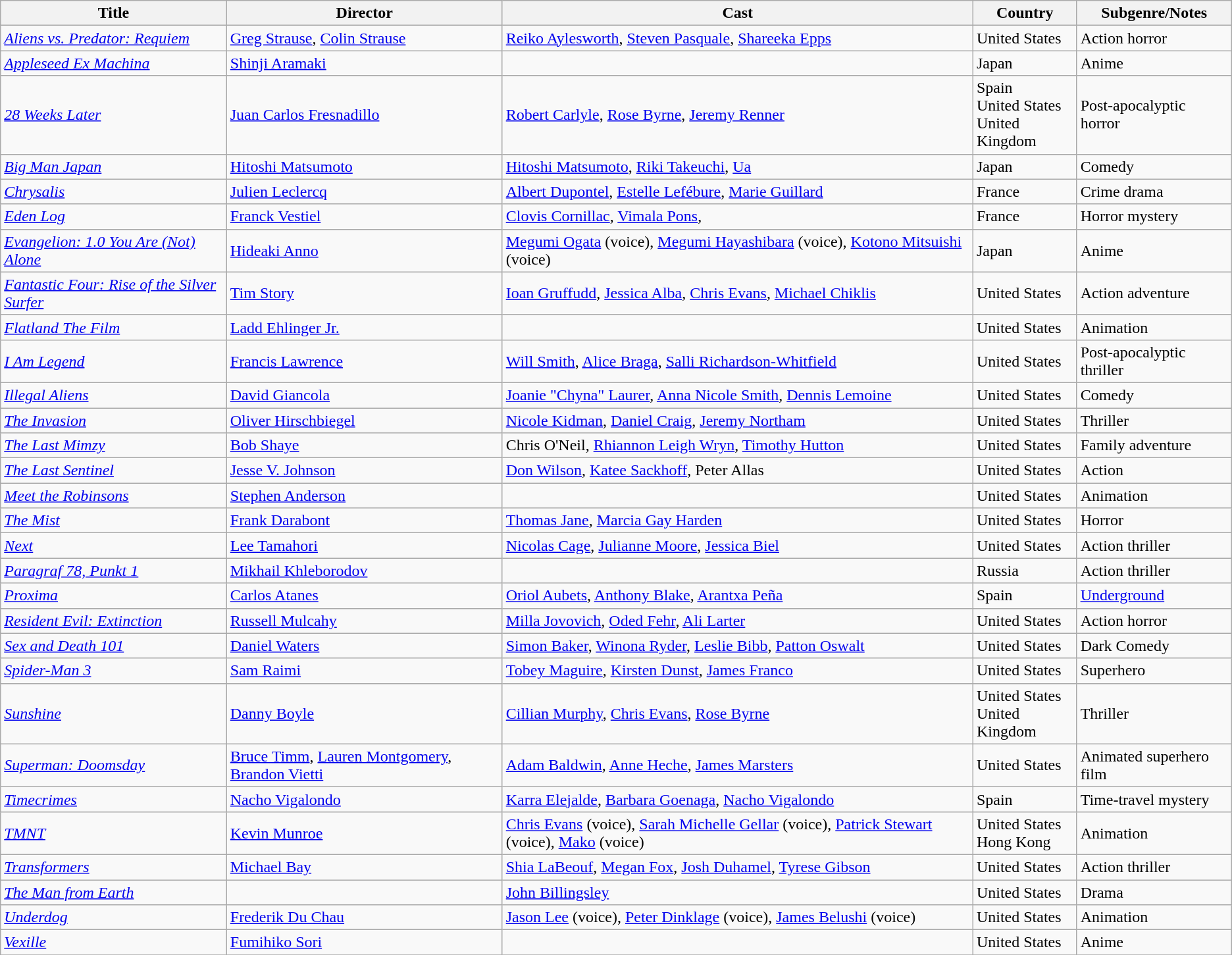<table class="wikitable sortable">
<tr>
<th>Title</th>
<th>Director</th>
<th>Cast</th>
<th>Country</th>
<th>Subgenre/Notes</th>
</tr>
<tr>
<td><em><a href='#'>Aliens vs. Predator: Requiem</a></em></td>
<td><a href='#'>Greg Strause</a>, <a href='#'>Colin Strause</a></td>
<td><a href='#'>Reiko Aylesworth</a>, <a href='#'>Steven Pasquale</a>, <a href='#'>Shareeka Epps</a></td>
<td>United States</td>
<td>Action horror</td>
</tr>
<tr>
<td><em><a href='#'>Appleseed Ex Machina</a></em></td>
<td><a href='#'>Shinji Aramaki</a></td>
<td></td>
<td>Japan</td>
<td>Anime</td>
</tr>
<tr>
<td><em><a href='#'>28 Weeks Later</a></em></td>
<td><a href='#'>Juan Carlos Fresnadillo</a></td>
<td><a href='#'>Robert Carlyle</a>, <a href='#'>Rose Byrne</a>, <a href='#'>Jeremy Renner</a></td>
<td>Spain<br>United States<br>United Kingdom</td>
<td>Post-apocalyptic horror</td>
</tr>
<tr>
<td><em><a href='#'>Big Man Japan</a></em></td>
<td><a href='#'>Hitoshi Matsumoto</a></td>
<td><a href='#'>Hitoshi Matsumoto</a>, <a href='#'>Riki Takeuchi</a>, <a href='#'>Ua</a></td>
<td>Japan</td>
<td>Comedy</td>
</tr>
<tr>
<td><em><a href='#'>Chrysalis</a></em></td>
<td><a href='#'>Julien Leclercq</a></td>
<td><a href='#'>Albert Dupontel</a>, <a href='#'>Estelle Lefébure</a>, <a href='#'>Marie Guillard</a></td>
<td>France</td>
<td>Crime drama</td>
</tr>
<tr>
<td><em><a href='#'>Eden Log</a></em></td>
<td><a href='#'>Franck Vestiel</a></td>
<td><a href='#'>Clovis Cornillac</a>, <a href='#'>Vimala Pons</a>,</td>
<td>France</td>
<td>Horror mystery</td>
</tr>
<tr>
<td><em><a href='#'>Evangelion: 1.0 You Are (Not) Alone</a></em></td>
<td><a href='#'>Hideaki Anno</a></td>
<td><a href='#'>Megumi Ogata</a> (voice), <a href='#'>Megumi Hayashibara</a> (voice), <a href='#'>Kotono Mitsuishi</a> (voice)</td>
<td>Japan</td>
<td>Anime</td>
</tr>
<tr>
<td><em><a href='#'>Fantastic Four: Rise of the Silver Surfer</a></em></td>
<td><a href='#'>Tim Story</a></td>
<td><a href='#'>Ioan Gruffudd</a>, <a href='#'>Jessica Alba</a>, <a href='#'>Chris Evans</a>, <a href='#'>Michael Chiklis</a></td>
<td>United States</td>
<td>Action adventure</td>
</tr>
<tr>
<td><em><a href='#'>Flatland The Film</a></em></td>
<td><a href='#'>Ladd Ehlinger Jr.</a></td>
<td></td>
<td>United States</td>
<td>Animation</td>
</tr>
<tr>
<td><em><a href='#'>I Am Legend</a></em></td>
<td><a href='#'>Francis Lawrence</a></td>
<td><a href='#'>Will Smith</a>, <a href='#'>Alice Braga</a>, <a href='#'>Salli Richardson-Whitfield</a></td>
<td>United States</td>
<td> Post-apocalyptic thriller</td>
</tr>
<tr>
<td><em><a href='#'>Illegal Aliens</a></em></td>
<td><a href='#'>David Giancola</a></td>
<td><a href='#'>Joanie "Chyna" Laurer</a>, <a href='#'>Anna Nicole Smith</a>, <a href='#'>Dennis Lemoine</a></td>
<td>United States</td>
<td>Comedy</td>
</tr>
<tr>
<td><em><a href='#'>The Invasion</a></em></td>
<td><a href='#'>Oliver Hirschbiegel</a></td>
<td><a href='#'>Nicole Kidman</a>, <a href='#'>Daniel Craig</a>, <a href='#'>Jeremy Northam</a></td>
<td>United States</td>
<td>Thriller</td>
</tr>
<tr>
<td><em><a href='#'>The Last Mimzy</a></em></td>
<td><a href='#'>Bob Shaye</a></td>
<td>Chris O'Neil, <a href='#'>Rhiannon Leigh Wryn</a>, <a href='#'>Timothy Hutton</a></td>
<td>United States</td>
<td>Family adventure</td>
</tr>
<tr>
<td><em><a href='#'>The Last Sentinel</a></em></td>
<td><a href='#'>Jesse V. Johnson</a></td>
<td><a href='#'>Don Wilson</a>, <a href='#'>Katee Sackhoff</a>, Peter Allas</td>
<td>United States</td>
<td>Action</td>
</tr>
<tr>
<td><em><a href='#'>Meet the Robinsons</a></em></td>
<td><a href='#'>Stephen Anderson</a></td>
<td></td>
<td>United States</td>
<td>Animation</td>
</tr>
<tr>
<td><em><a href='#'>The Mist</a></em></td>
<td><a href='#'>Frank Darabont</a></td>
<td><a href='#'>Thomas Jane</a>, <a href='#'>Marcia Gay Harden</a></td>
<td>United States</td>
<td>Horror</td>
</tr>
<tr>
<td><em><a href='#'>Next</a></em></td>
<td><a href='#'>Lee Tamahori</a></td>
<td><a href='#'>Nicolas Cage</a>, <a href='#'>Julianne Moore</a>, <a href='#'>Jessica Biel</a></td>
<td>United States</td>
<td>Action thriller</td>
</tr>
<tr>
<td><em><a href='#'>Paragraf 78, Punkt 1</a></em></td>
<td><a href='#'>Mikhail Khleborodov</a></td>
<td></td>
<td>Russia</td>
<td> Action thriller</td>
</tr>
<tr>
<td><em><a href='#'>Proxima</a></em></td>
<td><a href='#'>Carlos Atanes</a></td>
<td><a href='#'>Oriol Aubets</a>, <a href='#'>Anthony Blake</a>, <a href='#'>Arantxa Peña</a></td>
<td>Spain</td>
<td><a href='#'>Underground</a></td>
</tr>
<tr>
<td><em><a href='#'>Resident Evil: Extinction</a></em></td>
<td><a href='#'>Russell Mulcahy</a></td>
<td><a href='#'>Milla Jovovich</a>, <a href='#'>Oded Fehr</a>, <a href='#'>Ali Larter</a></td>
<td>United States</td>
<td>Action horror</td>
</tr>
<tr>
<td><em><a href='#'>Sex and Death 101</a></em></td>
<td><a href='#'>Daniel Waters</a></td>
<td><a href='#'>Simon Baker</a>, <a href='#'>Winona Ryder</a>, <a href='#'>Leslie Bibb</a>, <a href='#'>Patton Oswalt</a></td>
<td>United States</td>
<td>Dark Comedy</td>
</tr>
<tr>
<td><em><a href='#'>Spider-Man 3</a></em></td>
<td><a href='#'>Sam Raimi</a></td>
<td><a href='#'>Tobey Maguire</a>, <a href='#'>Kirsten Dunst</a>, <a href='#'>James Franco</a></td>
<td>United States</td>
<td> Superhero</td>
</tr>
<tr>
<td><em><a href='#'>Sunshine</a></em></td>
<td><a href='#'>Danny Boyle</a></td>
<td><a href='#'>Cillian Murphy</a>, <a href='#'>Chris Evans</a>, <a href='#'>Rose Byrne</a></td>
<td>United States<br>United Kingdom</td>
<td>Thriller</td>
</tr>
<tr>
<td><em><a href='#'>Superman: Doomsday</a></em></td>
<td><a href='#'>Bruce Timm</a>, <a href='#'>Lauren Montgomery</a>, <a href='#'>Brandon Vietti</a></td>
<td><a href='#'>Adam Baldwin</a>, <a href='#'>Anne Heche</a>, <a href='#'>James Marsters</a></td>
<td>United States</td>
<td>Animated superhero film</td>
</tr>
<tr>
<td><em><a href='#'>Timecrimes</a></em></td>
<td><a href='#'>Nacho Vigalondo</a></td>
<td><a href='#'>Karra Elejalde</a>, <a href='#'>Barbara Goenaga</a>, <a href='#'>Nacho Vigalondo</a></td>
<td>Spain</td>
<td>Time-travel mystery</td>
</tr>
<tr>
<td><em><a href='#'>TMNT</a></em></td>
<td><a href='#'>Kevin Munroe</a></td>
<td><a href='#'>Chris Evans</a> (voice), <a href='#'>Sarah Michelle Gellar</a> (voice), <a href='#'>Patrick Stewart</a> (voice), <a href='#'>Mako</a> (voice)</td>
<td>United States<br>Hong Kong</td>
<td>Animation</td>
</tr>
<tr>
<td><em><a href='#'>Transformers</a></em></td>
<td><a href='#'>Michael Bay</a></td>
<td><a href='#'>Shia LaBeouf</a>, <a href='#'>Megan Fox</a>, <a href='#'>Josh Duhamel</a>, <a href='#'>Tyrese Gibson</a></td>
<td>United States</td>
<td>Action thriller</td>
</tr>
<tr>
<td><em><a href='#'>The Man from Earth</a></em></td>
<td></td>
<td><a href='#'>John Billingsley</a></td>
<td>United States</td>
<td>Drama</td>
</tr>
<tr>
<td><em><a href='#'>Underdog</a></em></td>
<td><a href='#'>Frederik Du Chau</a></td>
<td><a href='#'>Jason Lee</a> (voice), <a href='#'>Peter Dinklage</a> (voice), <a href='#'>James Belushi</a> (voice)</td>
<td>United States</td>
<td>Animation</td>
</tr>
<tr>
<td><em><a href='#'>Vexille</a></em></td>
<td><a href='#'>Fumihiko Sori</a></td>
<td></td>
<td>United States</td>
<td>Anime</td>
</tr>
<tr>
</tr>
</table>
